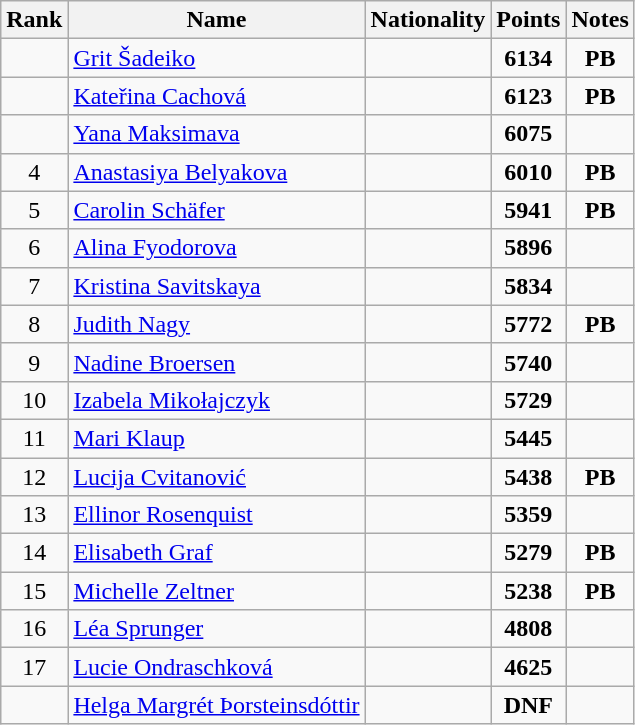<table class="wikitable sortable" style="text-align:center">
<tr>
<th>Rank</th>
<th>Name</th>
<th>Nationality</th>
<th>Points</th>
<th>Notes</th>
</tr>
<tr>
<td></td>
<td align=left><a href='#'>Grit Šadeiko</a></td>
<td align=left></td>
<td><strong>6134</strong></td>
<td><strong>PB</strong></td>
</tr>
<tr>
<td></td>
<td align=left><a href='#'>Kateřina Cachová</a></td>
<td align=left></td>
<td><strong>6123</strong></td>
<td><strong>PB</strong></td>
</tr>
<tr>
<td></td>
<td align=left><a href='#'>Yana Maksimava</a></td>
<td align=left></td>
<td><strong>6075</strong></td>
<td></td>
</tr>
<tr>
<td>4</td>
<td align=left><a href='#'>Anastasiya Belyakova</a></td>
<td align=left></td>
<td><strong>6010</strong></td>
<td><strong>PB</strong></td>
</tr>
<tr>
<td>5</td>
<td align=left><a href='#'>Carolin Schäfer</a></td>
<td align=left></td>
<td><strong>5941</strong></td>
<td><strong>PB</strong></td>
</tr>
<tr>
<td>6</td>
<td align=left><a href='#'>Alina Fyodorova</a></td>
<td align=left></td>
<td><strong>5896</strong></td>
<td></td>
</tr>
<tr>
<td>7</td>
<td align=left><a href='#'>Kristina Savitskaya</a></td>
<td align=left></td>
<td><strong>5834</strong></td>
<td></td>
</tr>
<tr>
<td>8</td>
<td align=left><a href='#'>Judith Nagy</a></td>
<td align=left></td>
<td><strong>5772</strong></td>
<td><strong>PB</strong></td>
</tr>
<tr>
<td>9</td>
<td align=left><a href='#'>Nadine Broersen</a></td>
<td align=left></td>
<td><strong>5740</strong></td>
<td></td>
</tr>
<tr>
<td>10</td>
<td align=left><a href='#'>Izabela Mikołajczyk</a></td>
<td align=left></td>
<td><strong>5729</strong></td>
<td></td>
</tr>
<tr>
<td>11</td>
<td align=left><a href='#'>Mari Klaup</a></td>
<td align=left></td>
<td><strong>5445</strong></td>
<td></td>
</tr>
<tr>
<td>12</td>
<td align=left><a href='#'>Lucija Cvitanović</a></td>
<td align=left></td>
<td><strong>5438</strong></td>
<td><strong>PB</strong></td>
</tr>
<tr>
<td>13</td>
<td align=left><a href='#'>Ellinor Rosenquist</a></td>
<td align=left></td>
<td><strong>5359</strong></td>
<td></td>
</tr>
<tr>
<td>14</td>
<td align=left><a href='#'>Elisabeth Graf</a></td>
<td align=left></td>
<td><strong>5279</strong></td>
<td><strong>PB</strong></td>
</tr>
<tr>
<td>15</td>
<td align=left><a href='#'>Michelle Zeltner</a></td>
<td align=left></td>
<td><strong>5238</strong></td>
<td><strong>PB</strong></td>
</tr>
<tr>
<td>16</td>
<td align=left><a href='#'>Léa Sprunger</a></td>
<td align=left></td>
<td><strong>4808</strong></td>
<td></td>
</tr>
<tr>
<td>17</td>
<td align=left><a href='#'>Lucie Ondraschková</a></td>
<td align=left></td>
<td><strong>4625</strong></td>
<td></td>
</tr>
<tr>
<td></td>
<td align=left><a href='#'>Helga Margrét Þorsteinsdóttir</a></td>
<td align=left></td>
<td><strong>DNF</strong></td>
<td></td>
</tr>
</table>
